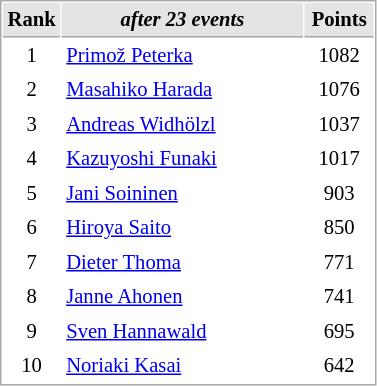<table cellspacing="1" cellpadding="3" style="border:1px solid #AAAAAA;font-size:86%">
<tr bgcolor="#E4E4E4">
<th style="border-bottom:1px solid #AAAAAA" width=10>Rank</th>
<th style="border-bottom:1px solid #AAAAAA" width=155><em>after 23 events</em></th>
<th style="border-bottom:1px solid #AAAAAA" width=40>Points</th>
</tr>
<tr>
<td align=center>1</td>
<td> <a href='#'>Primož Peterka</a></td>
<td align=center>1082</td>
</tr>
<tr>
<td align=center>2</td>
<td> <a href='#'>Masahiko Harada</a></td>
<td align=center>1076</td>
</tr>
<tr>
<td align=center>3</td>
<td> <a href='#'>Andreas Widhölzl</a></td>
<td align=center>1037</td>
</tr>
<tr>
<td align=center>4</td>
<td> <a href='#'>Kazuyoshi Funaki</a></td>
<td align=center>1017</td>
</tr>
<tr>
<td align=center>5</td>
<td> <a href='#'>Jani Soininen</a></td>
<td align=center>903</td>
</tr>
<tr>
<td align=center>6</td>
<td> <a href='#'>Hiroya Saito</a></td>
<td align=center>850</td>
</tr>
<tr>
<td align=center>7</td>
<td> <a href='#'>Dieter Thoma</a></td>
<td align=center>771</td>
</tr>
<tr>
<td align=center>8</td>
<td> <a href='#'>Janne Ahonen</a></td>
<td align=center>741</td>
</tr>
<tr>
<td align=center>9</td>
<td> <a href='#'>Sven Hannawald</a></td>
<td align=center>695</td>
</tr>
<tr>
<td align=center>10</td>
<td> <a href='#'>Noriaki Kasai</a></td>
<td align=center>642</td>
</tr>
</table>
